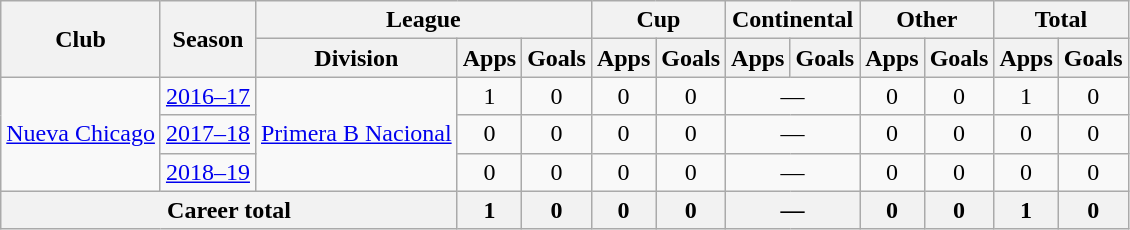<table class="wikitable" style="text-align:center">
<tr>
<th rowspan="2">Club</th>
<th rowspan="2">Season</th>
<th colspan="3">League</th>
<th colspan="2">Cup</th>
<th colspan="2">Continental</th>
<th colspan="2">Other</th>
<th colspan="2">Total</th>
</tr>
<tr>
<th>Division</th>
<th>Apps</th>
<th>Goals</th>
<th>Apps</th>
<th>Goals</th>
<th>Apps</th>
<th>Goals</th>
<th>Apps</th>
<th>Goals</th>
<th>Apps</th>
<th>Goals</th>
</tr>
<tr>
<td rowspan="3"><a href='#'>Nueva Chicago</a></td>
<td><a href='#'>2016–17</a></td>
<td rowspan="3"><a href='#'>Primera B Nacional</a></td>
<td>1</td>
<td>0</td>
<td>0</td>
<td>0</td>
<td colspan="2">—</td>
<td>0</td>
<td>0</td>
<td>1</td>
<td>0</td>
</tr>
<tr>
<td><a href='#'>2017–18</a></td>
<td>0</td>
<td>0</td>
<td>0</td>
<td>0</td>
<td colspan="2">—</td>
<td>0</td>
<td>0</td>
<td>0</td>
<td>0</td>
</tr>
<tr>
<td><a href='#'>2018–19</a></td>
<td>0</td>
<td>0</td>
<td>0</td>
<td>0</td>
<td colspan="2">—</td>
<td>0</td>
<td>0</td>
<td>0</td>
<td>0</td>
</tr>
<tr>
<th colspan="3">Career total</th>
<th>1</th>
<th>0</th>
<th>0</th>
<th>0</th>
<th colspan="2">—</th>
<th>0</th>
<th>0</th>
<th>1</th>
<th>0</th>
</tr>
</table>
